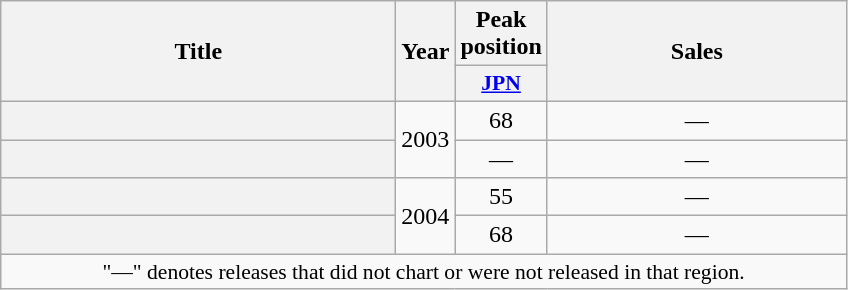<table class="wikitable plainrowheaders" style="text-align:center" border="1">
<tr>
<th scope="col" rowspan="2" style="width:16em;">Title</th>
<th scope="col" rowspan="2" style="width:2em;">Year</th>
<th scope="col" colspan="1">Peak position</th>
<th scope="col" rowspan="2" style="width:12em;">Sales</th>
</tr>
<tr>
<th scope="col" style="width:3em;font-size:90%;"><a href='#'>JPN</a><br></th>
</tr>
<tr>
<th scope="row"></th>
<td rowspan="2">2003</td>
<td>68</td>
<td>—</td>
</tr>
<tr>
<th scope="row"><br></th>
<td>—</td>
<td>—</td>
</tr>
<tr>
<th scope="row"></th>
<td rowspan="2">2004</td>
<td>55</td>
<td>—</td>
</tr>
<tr>
<th scope="row"></th>
<td>68</td>
<td>—</td>
</tr>
<tr>
<td colspan="4" style="font-size:90%;">"—" denotes releases that did not chart or were not released in that region.</td>
</tr>
</table>
